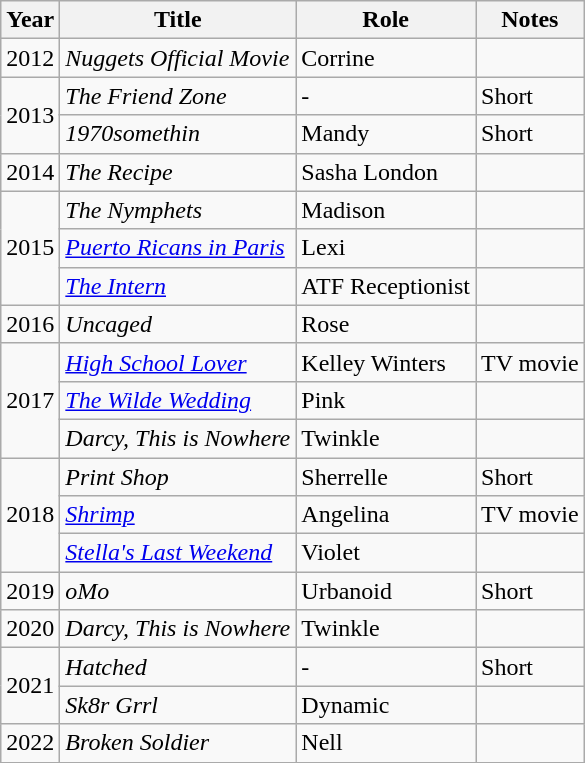<table class="wikitable sortable">
<tr>
<th>Year</th>
<th>Title</th>
<th>Role</th>
<th class="unsortable">Notes</th>
</tr>
<tr>
<td>2012</td>
<td><em>Nuggets Official Movie</em></td>
<td>Corrine</td>
<td></td>
</tr>
<tr>
<td rowspan="2">2013</td>
<td><em>The Friend Zone</em></td>
<td>-</td>
<td>Short</td>
</tr>
<tr>
<td><em>1970somethin</em></td>
<td>Mandy</td>
<td>Short</td>
</tr>
<tr>
<td>2014</td>
<td><em>The Recipe</em></td>
<td>Sasha London</td>
<td></td>
</tr>
<tr>
<td rowspan="3">2015</td>
<td><em>The Nymphets</em></td>
<td>Madison</td>
<td></td>
</tr>
<tr>
<td><em><a href='#'>Puerto Ricans in Paris</a></em></td>
<td>Lexi</td>
<td></td>
</tr>
<tr>
<td><em><a href='#'>The Intern</a></em></td>
<td>ATF Receptionist</td>
<td></td>
</tr>
<tr>
<td>2016</td>
<td><em>Uncaged</em></td>
<td>Rose</td>
<td></td>
</tr>
<tr>
<td rowspan="3">2017</td>
<td><em><a href='#'>High School Lover</a></em></td>
<td>Kelley Winters</td>
<td>TV movie</td>
</tr>
<tr>
<td><em><a href='#'>The Wilde Wedding</a></em></td>
<td>Pink</td>
<td></td>
</tr>
<tr>
<td><em>Darcy, This is Nowhere</em></td>
<td>Twinkle</td>
<td></td>
</tr>
<tr>
<td rowspan="3">2018</td>
<td><em>Print Shop</em></td>
<td>Sherrelle</td>
<td>Short</td>
</tr>
<tr>
<td><em><a href='#'>Shrimp</a></em></td>
<td>Angelina</td>
<td>TV movie</td>
</tr>
<tr>
<td><em><a href='#'>Stella's Last Weekend</a></em></td>
<td>Violet</td>
<td></td>
</tr>
<tr>
<td>2019</td>
<td><em>oMo</em></td>
<td>Urbanoid</td>
<td>Short</td>
</tr>
<tr>
<td>2020</td>
<td><em>Darcy, This is Nowhere</em></td>
<td>Twinkle</td>
<td></td>
</tr>
<tr>
<td rowspan="2">2021</td>
<td><em>Hatched</em></td>
<td>-</td>
<td>Short</td>
</tr>
<tr>
<td><em>Sk8r Grrl</em></td>
<td>Dynamic</td>
<td></td>
</tr>
<tr>
<td>2022</td>
<td><em>Broken Soldier</em></td>
<td>Nell</td>
<td></td>
</tr>
</table>
